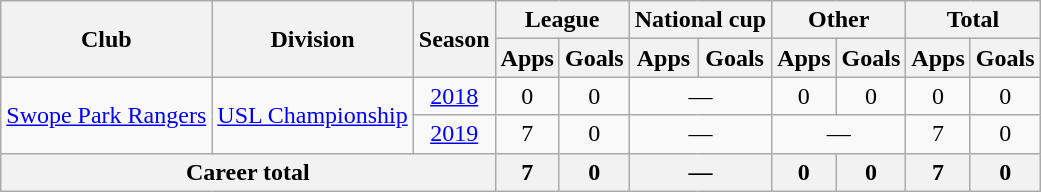<table class="wikitable" style="text-align: center;">
<tr>
<th rowspan="2">Club</th>
<th rowspan="2">Division</th>
<th rowspan="2">Season</th>
<th colspan="2">League</th>
<th colspan="2">National cup</th>
<th colspan="2">Other</th>
<th colspan="2">Total</th>
</tr>
<tr>
<th>Apps</th>
<th>Goals</th>
<th>Apps</th>
<th>Goals</th>
<th>Apps</th>
<th>Goals</th>
<th>Apps</th>
<th>Goals</th>
</tr>
<tr>
<td rowspan="2"><a href='#'>Swope Park Rangers</a></td>
<td rowspan="2"><a href='#'>USL Championship</a></td>
<td><a href='#'>2018</a></td>
<td>0</td>
<td>0</td>
<td colspan=2>—</td>
<td>0</td>
<td>0</td>
<td>0</td>
<td>0</td>
</tr>
<tr>
<td><a href='#'>2019</a></td>
<td>7</td>
<td>0</td>
<td colspan=2>—</td>
<td colspan=2>—</td>
<td>7</td>
<td>0</td>
</tr>
<tr>
<th colspan=3>Career total</th>
<th>7</th>
<th>0</th>
<th colspan=2>—</th>
<th>0</th>
<th>0</th>
<th>7</th>
<th>0</th>
</tr>
</table>
